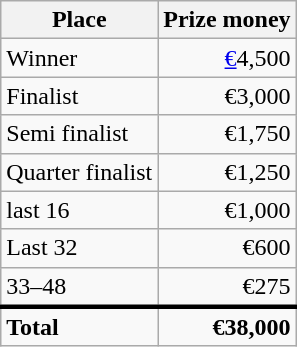<table class="wikitable sortable">
<tr>
<th scope=col>Place</th>
<th scope=col>Prize money</th>
</tr>
<tr>
<td>Winner</td>
<td style="text-align:right"><a href='#'>€</a>4,500</td>
</tr>
<tr>
<td>Finalist</td>
<td style="text-align:right">€3,000</td>
</tr>
<tr>
<td>Semi finalist</td>
<td style="text-align:right">€1,750</td>
</tr>
<tr>
<td>Quarter finalist</td>
<td style="text-align:right">€1,250</td>
</tr>
<tr>
<td>last 16</td>
<td style="text-align:right">€1,000</td>
</tr>
<tr>
<td>Last 32</td>
<td style="text-align:right">€600</td>
</tr>
<tr>
<td>33–48</td>
<td style="text-align:right">€275</td>
</tr>
<tr>
<td style="border-top:medium solid" class="sortbottom"><strong>Total</strong></td>
<td style="border-top:medium solid; text-align:right"><strong>€38,000</strong></td>
</tr>
</table>
